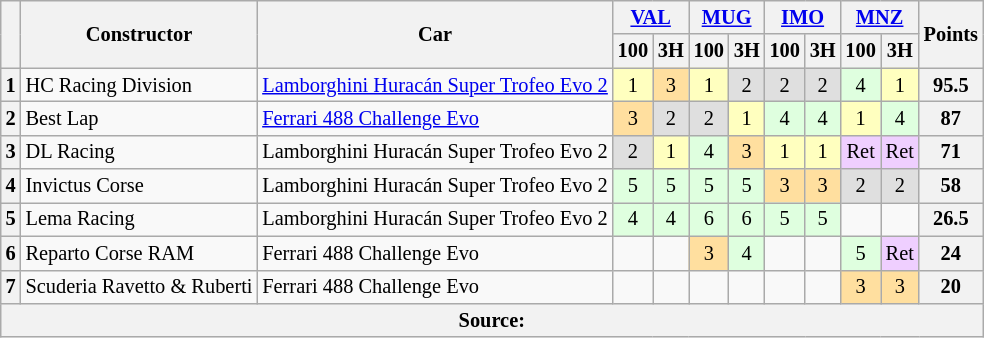<table class="wikitable" style="font-size:85%; vertical-align:top; text-align:center">
<tr>
<th rowspan="2"></th>
<th rowspan="2">Constructor</th>
<th rowspan="2">Car</th>
<th colspan="2"><a href='#'>VAL</a><br></th>
<th colspan="2"><a href='#'>MUG</a><br></th>
<th colspan="2"><a href='#'>IMO</a><br></th>
<th colspan="2"><a href='#'>MNZ</a><br></th>
<th rowspan="2">Points</th>
</tr>
<tr>
<th>100</th>
<th>3H</th>
<th>100</th>
<th>3H</th>
<th>100</th>
<th>3H</th>
<th>100</th>
<th>3H</th>
</tr>
<tr>
<th>1</th>
<td style="text-align:left"> HC Racing Division</td>
<td style="text-align:left"><a href='#'>Lamborghini Huracán Super Trofeo Evo 2</a></td>
<td style="background:#FFFFBF">1</td>
<td style="background:#FFDF9F">3</td>
<td style="background:#FFFFBF">1</td>
<td style="background:#DFDFDF">2</td>
<td style="background:#DFDFDF">2</td>
<td style="background:#DFDFDF">2</td>
<td style="background:#DFFFDF">4</td>
<td style="background:#FFFFBF">1</td>
<th>95.5</th>
</tr>
<tr>
<th>2</th>
<td style="text-align:left"> Best Lap</td>
<td style="text-align:left"><a href='#'>Ferrari 488 Challenge Evo</a></td>
<td style="background:#FFDF9F">3</td>
<td style="background:#DFDFDF">2</td>
<td style="background:#DFDFDF">2</td>
<td style="background:#FFFFBF">1</td>
<td style="background:#DFFFDF">4</td>
<td style="background:#DFFFDF">4</td>
<td style="background:#FFFFBF">1</td>
<td style="background:#DFFFDF">4</td>
<th>87</th>
</tr>
<tr>
<th>3</th>
<td style="text-align:left"> DL Racing</td>
<td style="text-align:left">Lamborghini Huracán Super Trofeo Evo 2</td>
<td style="background:#DFDFDF">2</td>
<td style="background:#FFFFBF">1</td>
<td style="background:#DFFFDF">4</td>
<td style="background:#FFDF9F">3</td>
<td style="background:#FFFFBF">1</td>
<td style="background:#FFFFBF">1</td>
<td style="background:#EFCFFF">Ret</td>
<td style="background:#EFCFFF">Ret</td>
<th>71</th>
</tr>
<tr>
<th>4</th>
<td style="text-align:left"> Invictus Corse</td>
<td style="text-align:left">Lamborghini Huracán Super Trofeo Evo 2</td>
<td style="background:#DFFFDF">5</td>
<td style="background:#DFFFDF">5</td>
<td style="background:#DFFFDF">5</td>
<td style="background:#DFFFDF">5</td>
<td style="background:#FFDF9F">3</td>
<td style="background:#FFDF9F">3</td>
<td style="background:#DFDFDF">2</td>
<td style="background:#DFDFDF">2</td>
<th>58</th>
</tr>
<tr>
<th>5</th>
<td style="text-align:left"> Lema Racing</td>
<td style="text-align:left">Lamborghini Huracán Super Trofeo Evo 2</td>
<td style="background:#DFFFDF">4</td>
<td style="background:#DFFFDF">4</td>
<td style="background:#DFFFDF">6</td>
<td style="background:#DFFFDF">6</td>
<td style="background:#DFFFDF">5</td>
<td style="background:#DFFFDF">5</td>
<td style="background:#"></td>
<td style="background:#"></td>
<th>26.5</th>
</tr>
<tr>
<th>6</th>
<td style="text-align:left"> Reparto Corse RAM</td>
<td style="text-align:left">Ferrari 488 Challenge Evo</td>
<td style="background:#"></td>
<td style="background:#"></td>
<td style="background:#FFDF9F">3</td>
<td style="background:#DFFFDF">4</td>
<td style="background:#"></td>
<td style="background:#"></td>
<td style="background:#DFFFDF">5</td>
<td style="background:#EFCFFF">Ret</td>
<th>24</th>
</tr>
<tr>
<th>7</th>
<td style="text-align:left"> Scuderia Ravetto & Ruberti</td>
<td style="text-align:left">Ferrari 488 Challenge Evo</td>
<td style="background:#"></td>
<td style="background:#"></td>
<td style="background:#"></td>
<td style="background:#"></td>
<td style="background:#"></td>
<td style="background:#"></td>
<td style="background:#FFDF9F">3</td>
<td style="background:#FFDF9F">3</td>
<th>20</th>
</tr>
<tr>
<th colspan="12">Source:</th>
</tr>
</table>
